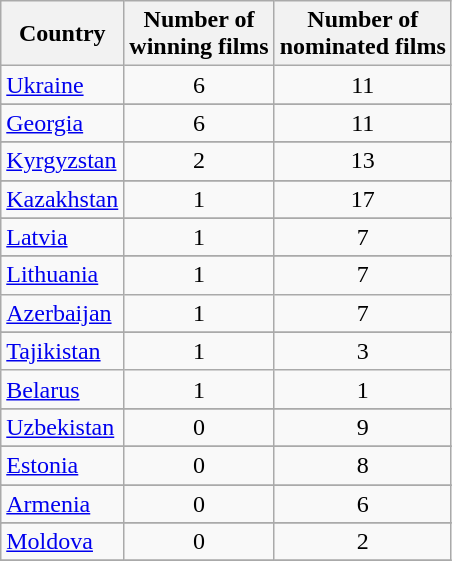<table class="wikitable sortable" style="text-align:center;">
<tr>
<th>Country</th>
<th>Number of<br>winning films</th>
<th>Number of<br>nominated films</th>
</tr>
<tr>
<td align="left"> <a href='#'>Ukraine</a></td>
<td>6</td>
<td>11</td>
</tr>
<tr>
</tr>
<tr valign="top">
<td align="left"> <a href='#'>Georgia</a></td>
<td>6</td>
<td>11</td>
</tr>
<tr>
</tr>
<tr valign="top">
<td align="left"> <a href='#'>Kyrgyzstan</a></td>
<td>2</td>
<td>13</td>
</tr>
<tr>
</tr>
<tr valign="top">
<td align="left"> <a href='#'>Kazakhstan</a></td>
<td>1</td>
<td>17</td>
</tr>
<tr>
</tr>
<tr valign="top">
<td align="left"> <a href='#'>Latvia</a></td>
<td>1</td>
<td>7</td>
</tr>
<tr>
</tr>
<tr valign="top">
<td align="left"> <a href='#'>Lithuania</a></td>
<td>1</td>
<td>7</td>
</tr>
<tr valign="top">
<td align="left"> <a href='#'>Azerbaijan</a></td>
<td>1</td>
<td>7</td>
</tr>
<tr>
</tr>
<tr valign="top">
<td align="left"> <a href='#'>Tajikistan</a></td>
<td>1</td>
<td>3</td>
</tr>
<tr valign="top">
<td align="left"> <a href='#'>Belarus</a></td>
<td>1</td>
<td>1</td>
</tr>
<tr>
</tr>
<tr valign="top">
<td align="left"> <a href='#'>Uzbekistan</a></td>
<td>0</td>
<td>9</td>
</tr>
<tr>
</tr>
<tr valign="top">
<td align="left"> <a href='#'>Estonia</a></td>
<td>0</td>
<td>8</td>
</tr>
<tr>
</tr>
<tr valign="top">
<td align="left"> <a href='#'>Armenia</a></td>
<td>0</td>
<td>6</td>
</tr>
<tr>
</tr>
<tr valign="top">
<td align="left"> <a href='#'>Moldova</a></td>
<td>0</td>
<td>2</td>
</tr>
<tr>
</tr>
</table>
